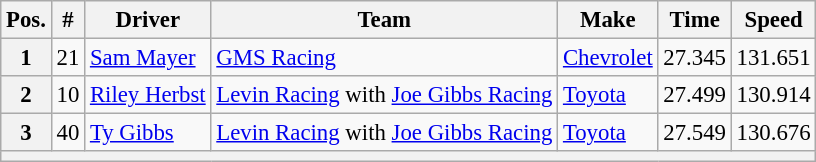<table class="wikitable" style="font-size:95%">
<tr>
<th>Pos.</th>
<th>#</th>
<th>Driver</th>
<th>Team</th>
<th>Make</th>
<th>Time</th>
<th>Speed</th>
</tr>
<tr>
<th>1</th>
<td>21</td>
<td><a href='#'>Sam Mayer</a></td>
<td><a href='#'>GMS Racing</a></td>
<td><a href='#'>Chevrolet</a></td>
<td>27.345</td>
<td>131.651</td>
</tr>
<tr>
<th>2</th>
<td>10</td>
<td><a href='#'>Riley Herbst</a></td>
<td><a href='#'>Levin Racing</a> with <a href='#'>Joe Gibbs Racing</a></td>
<td><a href='#'>Toyota</a></td>
<td>27.499</td>
<td>130.914</td>
</tr>
<tr>
<th>3</th>
<td>40</td>
<td><a href='#'>Ty Gibbs</a></td>
<td><a href='#'>Levin Racing</a> with <a href='#'>Joe Gibbs Racing</a></td>
<td><a href='#'>Toyota</a></td>
<td>27.549</td>
<td>130.676</td>
</tr>
<tr>
<th colspan="7"></th>
</tr>
</table>
